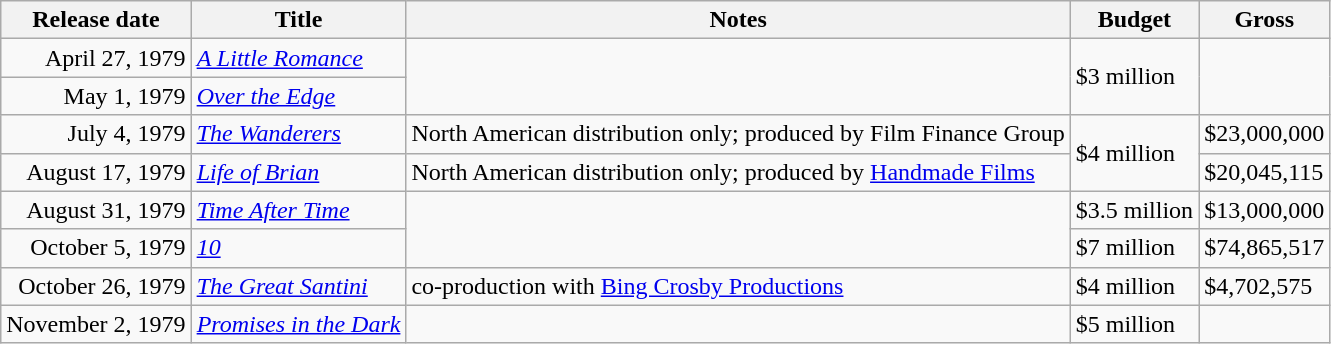<table class="wikitable sortable">
<tr>
<th>Release date</th>
<th>Title</th>
<th>Notes</th>
<th>Budget</th>
<th>Gross</th>
</tr>
<tr>
<td style="text-align:right;">April 27, 1979</td>
<td><em><a href='#'>A Little Romance</a></em></td>
<td rowspan="2"></td>
<td rowspan="2">$3 million</td>
<td rowspan="2"></td>
</tr>
<tr>
<td style="text-align:right;">May 1, 1979</td>
<td><em><a href='#'>Over the Edge</a></em></td>
</tr>
<tr>
<td style="text-align:right;">July 4, 1979</td>
<td><em><a href='#'>The Wanderers</a></em></td>
<td>North American distribution only; produced by Film Finance Group</td>
<td rowspan="2">$4 million</td>
<td>$23,000,000</td>
</tr>
<tr>
<td style="text-align:right;">August 17, 1979</td>
<td><em><a href='#'>Life of Brian</a></em></td>
<td>North American distribution only; produced by <a href='#'>Handmade Films</a></td>
<td>$20,045,115</td>
</tr>
<tr>
<td style="text-align:right;">August 31, 1979</td>
<td><em><a href='#'>Time After Time</a></em></td>
<td rowspan="2"></td>
<td>$3.5 million</td>
<td>$13,000,000</td>
</tr>
<tr>
<td style="text-align:right;">October 5, 1979</td>
<td><em><a href='#'>10</a></em></td>
<td>$7 million</td>
<td>$74,865,517</td>
</tr>
<tr>
<td style="text-align:right;">October 26, 1979</td>
<td><em><a href='#'>The Great Santini</a></em></td>
<td>co-production with <a href='#'>Bing Crosby Productions</a></td>
<td>$4 million</td>
<td>$4,702,575</td>
</tr>
<tr>
<td style="text-align:right;">November 2, 1979</td>
<td><em><a href='#'>Promises in the Dark</a></em></td>
<td></td>
<td>$5 million</td>
<td></td>
</tr>
</table>
